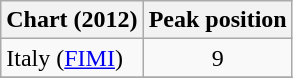<table class="wikitable sortable">
<tr>
<th align="left">Chart (2012)</th>
<th align="left">Peak position</th>
</tr>
<tr>
<td align="left">Italy (<a href='#'>FIMI</a>)</td>
<td align="center">9</td>
</tr>
<tr>
</tr>
<tr>
</tr>
</table>
